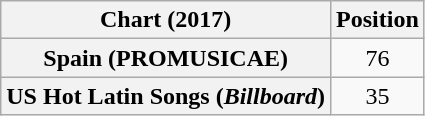<table class="wikitable plainrowheaders" style="text-align:center">
<tr>
<th scope="col">Chart (2017)</th>
<th scope="col">Position</th>
</tr>
<tr>
<th scope="row">Spain (PROMUSICAE)</th>
<td>76</td>
</tr>
<tr>
<th scope="row">US Hot Latin Songs (<em>Billboard</em>)</th>
<td>35</td>
</tr>
</table>
